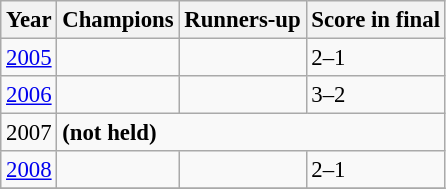<table class=wikitable style="font-size:95%">
<tr>
<th>Year</th>
<th>Champions</th>
<th>Runners-up</th>
<th>Score in final</th>
</tr>
<tr>
<td><a href='#'>2005</a></td>
<td><strong></strong></td>
<td></td>
<td>2–1</td>
</tr>
<tr>
<td><a href='#'>2006</a></td>
<td><strong></strong></td>
<td></td>
<td>3–2</td>
</tr>
<tr>
<td>2007</td>
<td colspan="3"><strong>(not held)</strong></td>
</tr>
<tr>
<td><a href='#'>2008</a></td>
<td><strong></strong></td>
<td></td>
<td>2–1</td>
</tr>
<tr>
</tr>
</table>
